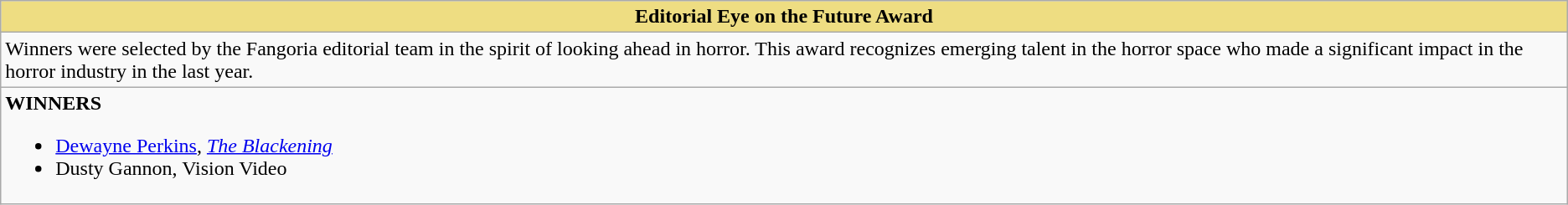<table class=wikitable style="width="100%">
<tr>
<th style="background:#EEDD82">Editorial Eye on the Future Award</th>
</tr>
<tr>
<td>Winners were selected by the Fangoria editorial team in the spirit of looking ahead in horror. This award recognizes emerging talent in the horror space who made a significant impact in the horror industry in the last year.</td>
</tr>
<tr>
<td><strong> WINNERS</strong><br><ul><li><a href='#'>Dewayne Perkins</a>, <em><a href='#'>The Blackening</a></em></li><li>Dusty Gannon, Vision Video</li></ul></td>
</tr>
</table>
